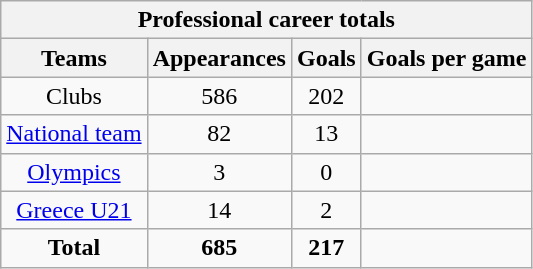<table class="wikitable" style="text-align: center">
<tr>
<th colspan="4">Professional career totals</th>
</tr>
<tr>
<th>Teams</th>
<th>Appearances</th>
<th>Goals</th>
<th>Goals per game</th>
</tr>
<tr>
<td>Clubs</td>
<td>586</td>
<td>202</td>
<td align=center></td>
</tr>
<tr>
<td><a href='#'>National team</a></td>
<td>82</td>
<td>13</td>
<td align=center></td>
</tr>
<tr>
<td><a href='#'>Olympics</a></td>
<td>3</td>
<td>0</td>
<td align=center></td>
</tr>
<tr>
<td><a href='#'>Greece U21</a></td>
<td>14</td>
<td>2</td>
<td align=center></td>
</tr>
<tr>
<td><strong>Total</strong></td>
<td><strong>685</strong></td>
<td><strong>217</strong></td>
<td align=center><strong></strong></td>
</tr>
</table>
